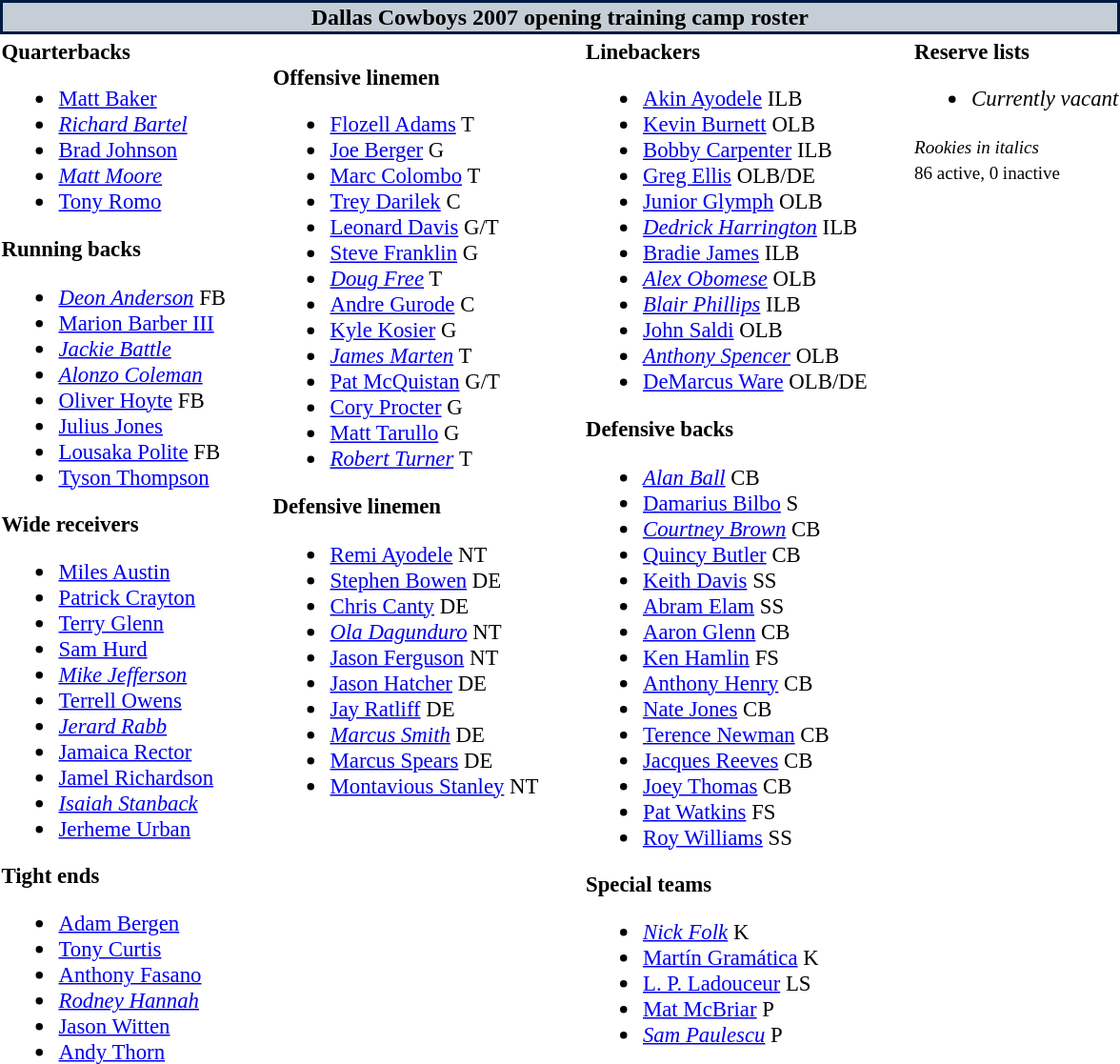<table class="toccolours" style="text-align: left;">
<tr>
<th colspan="7" style="background:#c5ced6; color:black; border: 2px solid #001942; text-align: center;">Dallas Cowboys 2007 opening training camp roster</th>
</tr>
<tr>
<td style="font-size: 95%;" valign="top"><strong>Quarterbacks</strong><br><ul><li> <a href='#'>Matt Baker</a></li><li> <em><a href='#'>Richard Bartel</a></em></li><li> <a href='#'>Brad Johnson</a></li><li> <em><a href='#'>Matt Moore</a></em></li><li> <a href='#'>Tony Romo</a></li></ul><strong>Running backs</strong><ul><li> <em><a href='#'>Deon Anderson</a></em> FB</li><li> <a href='#'>Marion Barber III</a></li><li> <em><a href='#'>Jackie Battle</a></em></li><li> <em><a href='#'>Alonzo Coleman</a></em></li><li> <a href='#'>Oliver Hoyte</a> FB</li><li> <a href='#'>Julius Jones</a></li><li> <a href='#'>Lousaka Polite</a> FB</li><li> <a href='#'>Tyson Thompson</a></li></ul><strong>Wide receivers</strong><ul><li> <a href='#'>Miles Austin</a></li><li> <a href='#'>Patrick Crayton</a></li><li> <a href='#'>Terry Glenn</a></li><li> <a href='#'>Sam Hurd</a></li><li> <em><a href='#'>Mike Jefferson</a></em></li><li> <a href='#'>Terrell Owens</a></li><li> <em><a href='#'>Jerard Rabb</a></em></li><li> <a href='#'>Jamaica Rector</a></li><li> <a href='#'>Jamel Richardson</a></li><li> <em><a href='#'>Isaiah Stanback</a></em></li><li> <a href='#'>Jerheme Urban</a></li></ul><strong>Tight ends</strong><ul><li> <a href='#'>Adam Bergen</a></li><li> <a href='#'>Tony Curtis</a></li><li> <a href='#'>Anthony Fasano</a></li><li> <em><a href='#'>Rodney Hannah</a></em></li><li> <a href='#'>Jason Witten</a></li><li> <a href='#'>Andy Thorn</a></li></ul></td>
<td style="width: 25px;"></td>
<td style="font-size: 95%;" valign="top"><br><strong>Offensive linemen</strong><ul><li> <a href='#'>Flozell Adams</a> T</li><li> <a href='#'>Joe Berger</a> G</li><li> <a href='#'>Marc Colombo</a> T</li><li> <a href='#'>Trey Darilek</a> C</li><li> <a href='#'>Leonard Davis</a> G/T</li><li> <a href='#'>Steve Franklin</a> G</li><li> <em><a href='#'>Doug Free</a></em> T</li><li> <a href='#'>Andre Gurode</a> C</li><li> <a href='#'>Kyle Kosier</a> G</li><li> <em><a href='#'>James Marten</a></em> T</li><li> <a href='#'>Pat McQuistan</a> G/T</li><li> <a href='#'>Cory Procter</a> G</li><li> <a href='#'>Matt Tarullo</a> G</li><li> <em><a href='#'>Robert Turner</a> </em> T</li></ul><strong>Defensive linemen</strong><ul><li> <a href='#'>Remi Ayodele</a> NT</li><li> <a href='#'>Stephen Bowen</a> DE</li><li> <a href='#'>Chris Canty</a> DE</li><li> <em><a href='#'>Ola Dagunduro</a></em> NT</li><li> <a href='#'>Jason Ferguson</a> NT</li><li> <a href='#'>Jason Hatcher</a> DE</li><li> <a href='#'>Jay Ratliff</a> DE</li><li> <em><a href='#'>Marcus Smith</a></em> DE</li><li> <a href='#'>Marcus Spears</a> DE</li><li> <a href='#'>Montavious Stanley</a> NT</li></ul></td>
<td style="width: 25px;"></td>
<td style="font-size: 95%;" valign="top"><strong>Linebackers</strong><br><ul><li> <a href='#'>Akin Ayodele</a> ILB</li><li> <a href='#'>Kevin Burnett</a> OLB</li><li> <a href='#'>Bobby Carpenter</a> ILB</li><li> <a href='#'>Greg Ellis</a> OLB/DE</li><li> <a href='#'>Junior Glymph</a> OLB</li><li> <em><a href='#'>Dedrick Harrington</a></em> ILB</li><li> <a href='#'>Bradie James</a> ILB</li><li> <em><a href='#'>Alex Obomese</a></em> OLB</li><li> <em><a href='#'>Blair Phillips</a></em> ILB</li><li> <a href='#'>John Saldi</a> OLB</li><li> <em><a href='#'>Anthony Spencer</a></em> OLB</li><li> <a href='#'>DeMarcus Ware</a> OLB/DE</li></ul><strong>Defensive backs</strong><ul><li>  <em><a href='#'>Alan Ball</a></em> CB</li><li> <a href='#'>Damarius Bilbo</a> S</li><li>  <em><a href='#'>Courtney Brown</a> </em> CB</li><li> <a href='#'>Quincy Butler</a> CB</li><li> <a href='#'>Keith Davis</a> SS</li><li> <a href='#'>Abram Elam</a> SS</li><li> <a href='#'>Aaron Glenn</a> CB</li><li> <a href='#'>Ken Hamlin</a> FS</li><li> <a href='#'>Anthony Henry</a> CB</li><li> <a href='#'>Nate Jones</a> CB</li><li> <a href='#'>Terence Newman</a> CB</li><li> <a href='#'>Jacques Reeves</a> CB</li><li> <a href='#'>Joey Thomas</a> CB</li><li> <a href='#'>Pat Watkins</a> FS</li><li> <a href='#'>Roy Williams</a> SS</li></ul><strong>Special teams</strong><ul><li>  <em><a href='#'>Nick Folk</a></em> K</li><li>  <a href='#'>Martín Gramática</a> K</li><li> <a href='#'>L. P. Ladouceur</a> LS</li><li> <a href='#'>Mat McBriar</a> P</li><li> <em><a href='#'>Sam Paulescu</a></em> P</li></ul></td>
<td style="width: 25px;"></td>
<td style="font-size: 95%;" valign="top"><strong>Reserve lists</strong><br><ul><li><em>Currently vacant</em></li></ul><small><em>Rookies in italics</em><br></small>
<small>86 active, 0 inactive</small></td>
</tr>
<tr>
</tr>
</table>
